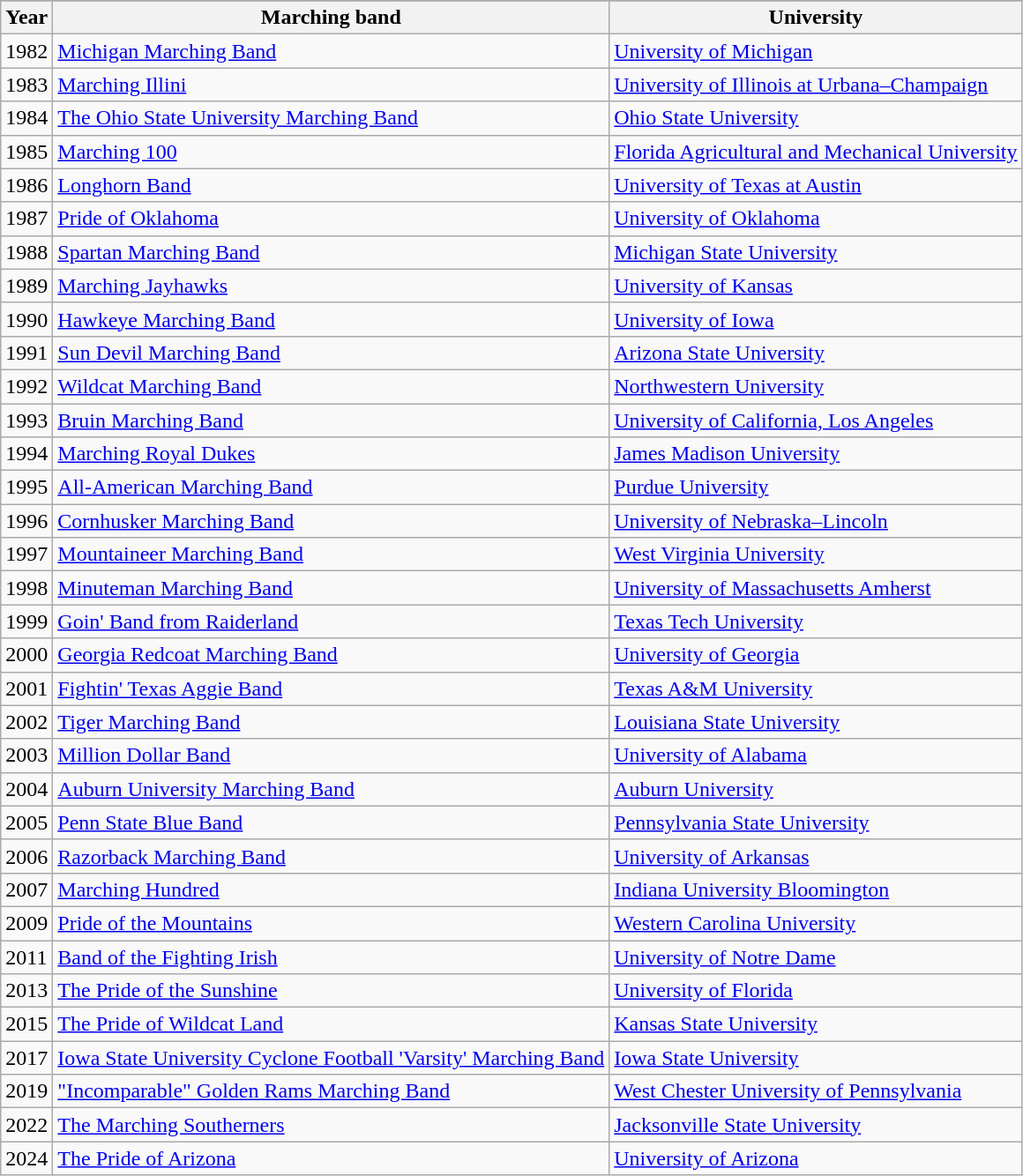<table class="wikitable sortable">
<tr>
</tr>
<tr>
<th>Year</th>
<th>Marching band</th>
<th>University</th>
</tr>
<tr>
<td>1982</td>
<td><a href='#'>Michigan Marching Band</a></td>
<td><a href='#'>University of Michigan</a></td>
</tr>
<tr>
<td>1983</td>
<td><a href='#'>Marching Illini</a></td>
<td><a href='#'>University of Illinois at Urbana–Champaign</a></td>
</tr>
<tr>
<td>1984</td>
<td><a href='#'>The Ohio State University Marching Band</a></td>
<td><a href='#'>Ohio State University</a></td>
</tr>
<tr>
<td>1985</td>
<td><a href='#'>Marching 100</a></td>
<td><a href='#'>Florida Agricultural and Mechanical University</a></td>
</tr>
<tr>
<td>1986</td>
<td><a href='#'>Longhorn Band</a></td>
<td><a href='#'>University of Texas at Austin</a></td>
</tr>
<tr>
<td>1987</td>
<td><a href='#'>Pride of Oklahoma</a></td>
<td><a href='#'>University of Oklahoma</a></td>
</tr>
<tr>
<td>1988</td>
<td><a href='#'>Spartan Marching Band</a></td>
<td><a href='#'>Michigan State University</a></td>
</tr>
<tr>
<td>1989</td>
<td><a href='#'>Marching Jayhawks</a></td>
<td><a href='#'>University of Kansas</a></td>
</tr>
<tr>
<td>1990</td>
<td><a href='#'>Hawkeye Marching Band</a></td>
<td><a href='#'>University of Iowa</a></td>
</tr>
<tr>
<td>1991</td>
<td><a href='#'>Sun Devil Marching Band</a></td>
<td><a href='#'>Arizona State University</a></td>
</tr>
<tr>
<td>1992</td>
<td><a href='#'>Wildcat Marching Band</a></td>
<td><a href='#'>Northwestern University</a></td>
</tr>
<tr>
<td>1993</td>
<td><a href='#'>Bruin Marching Band</a></td>
<td><a href='#'>University of California, Los Angeles</a></td>
</tr>
<tr>
<td>1994</td>
<td><a href='#'>Marching Royal Dukes</a></td>
<td><a href='#'>James Madison University</a></td>
</tr>
<tr>
<td>1995</td>
<td><a href='#'>All-American Marching Band</a></td>
<td><a href='#'>Purdue University</a></td>
</tr>
<tr>
<td>1996</td>
<td><a href='#'>Cornhusker Marching Band</a></td>
<td><a href='#'>University of Nebraska–Lincoln</a></td>
</tr>
<tr>
<td>1997</td>
<td><a href='#'>Mountaineer Marching Band</a></td>
<td><a href='#'>West Virginia University</a></td>
</tr>
<tr>
<td>1998</td>
<td><a href='#'>Minuteman Marching Band</a></td>
<td><a href='#'>University of Massachusetts Amherst</a></td>
</tr>
<tr>
<td>1999</td>
<td><a href='#'>Goin' Band from Raiderland</a></td>
<td><a href='#'>Texas Tech University</a></td>
</tr>
<tr>
<td>2000</td>
<td><a href='#'>Georgia Redcoat Marching Band</a></td>
<td><a href='#'>University of Georgia</a></td>
</tr>
<tr>
<td>2001</td>
<td><a href='#'>Fightin' Texas Aggie Band</a></td>
<td><a href='#'>Texas A&M University</a></td>
</tr>
<tr>
<td>2002</td>
<td><a href='#'>Tiger Marching Band</a></td>
<td><a href='#'>Louisiana State University</a></td>
</tr>
<tr>
<td>2003</td>
<td><a href='#'>Million Dollar Band</a></td>
<td><a href='#'>University of Alabama</a></td>
</tr>
<tr>
<td>2004</td>
<td><a href='#'>Auburn University Marching Band</a></td>
<td><a href='#'>Auburn University</a></td>
</tr>
<tr>
<td>2005</td>
<td><a href='#'>Penn State Blue Band</a></td>
<td><a href='#'>Pennsylvania State University</a></td>
</tr>
<tr>
<td>2006</td>
<td><a href='#'>Razorback Marching Band</a></td>
<td><a href='#'>University of Arkansas</a></td>
</tr>
<tr>
<td>2007</td>
<td><a href='#'>Marching Hundred</a></td>
<td><a href='#'>Indiana University Bloomington</a></td>
</tr>
<tr>
<td>2009</td>
<td><a href='#'>Pride of the Mountains</a></td>
<td><a href='#'>Western Carolina University</a></td>
</tr>
<tr>
<td>2011</td>
<td><a href='#'>Band of the Fighting Irish</a></td>
<td><a href='#'>University of Notre Dame</a></td>
</tr>
<tr>
<td>2013</td>
<td><a href='#'>The Pride of the Sunshine</a></td>
<td><a href='#'>University of Florida</a></td>
</tr>
<tr>
<td>2015</td>
<td><a href='#'>The Pride of Wildcat Land</a></td>
<td><a href='#'>Kansas State University</a></td>
</tr>
<tr>
<td>2017</td>
<td><a href='#'>Iowa State University Cyclone Football 'Varsity' Marching Band</a></td>
<td><a href='#'>Iowa State University</a></td>
</tr>
<tr>
<td>2019</td>
<td><a href='#'>"Incomparable" Golden Rams Marching Band</a></td>
<td><a href='#'>West Chester University of Pennsylvania</a></td>
</tr>
<tr>
<td>2022</td>
<td><a href='#'>The Marching Southerners</a></td>
<td><a href='#'>Jacksonville State University</a></td>
</tr>
<tr>
<td>2024</td>
<td><a href='#'>The Pride of Arizona</a></td>
<td><a href='#'>University of Arizona</a></td>
</tr>
</table>
